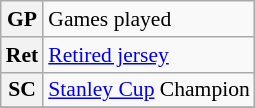<table class="wikitable" style="font-size:90%;">
<tr>
<th>GP</th>
<td>Games played</td>
</tr>
<tr>
<th>Ret</th>
<td><a href='#'>Retired jersey</a></td>
</tr>
<tr>
<th>SC</th>
<td><a href='#'>Stanley Cup</a> Champion</td>
</tr>
<tr>
</tr>
</table>
